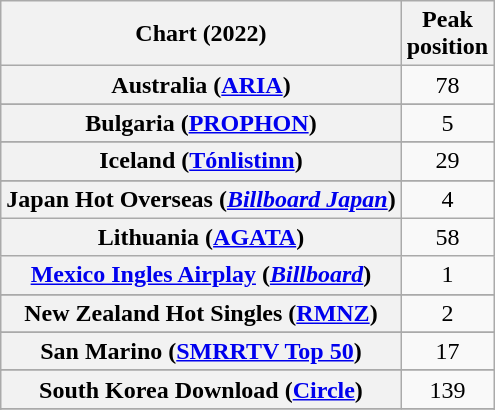<table class="wikitable sortable plainrowheaders" style="text-align:center">
<tr>
<th scope="col">Chart (2022)</th>
<th scope="col">Peak<br>position</th>
</tr>
<tr>
<th scope="row">Australia (<a href='#'>ARIA</a>)</th>
<td>78</td>
</tr>
<tr>
</tr>
<tr>
</tr>
<tr>
<th scope="row">Bulgaria (<a href='#'>PROPHON</a>)</th>
<td>5</td>
</tr>
<tr>
</tr>
<tr>
</tr>
<tr>
</tr>
<tr>
</tr>
<tr>
</tr>
<tr>
<th scope="row">Iceland (<a href='#'>Tónlistinn</a>)</th>
<td>29</td>
</tr>
<tr>
</tr>
<tr>
<th scope="row">Japan Hot Overseas (<em><a href='#'>Billboard Japan</a></em>)</th>
<td>4</td>
</tr>
<tr>
<th scope="row">Lithuania (<a href='#'>AGATA</a>)</th>
<td>58</td>
</tr>
<tr>
<th scope="row"><a href='#'>Mexico Ingles Airplay</a> (<em><a href='#'>Billboard</a></em>)</th>
<td>1</td>
</tr>
<tr>
</tr>
<tr>
</tr>
<tr>
<th scope="row">New Zealand Hot Singles (<a href='#'>RMNZ</a>)</th>
<td>2</td>
</tr>
<tr>
</tr>
<tr>
<th scope="row">San Marino (<a href='#'>SMRRTV Top 50</a>)</th>
<td>17</td>
</tr>
<tr>
</tr>
<tr>
<th scope="row">South Korea Download (<a href='#'>Circle</a>)</th>
<td>139</td>
</tr>
<tr>
</tr>
<tr>
</tr>
<tr>
</tr>
<tr>
</tr>
<tr>
</tr>
</table>
